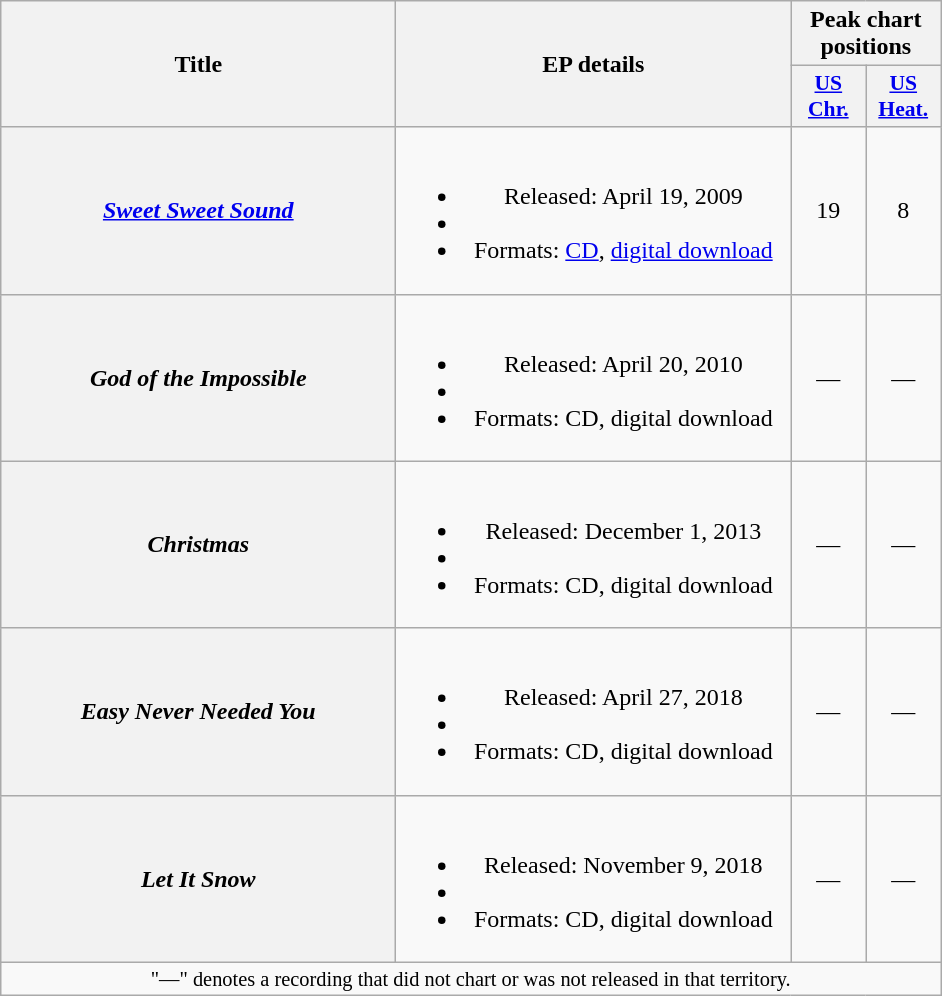<table class="wikitable plainrowheaders" style="text-align:center;">
<tr>
<th scope="col" rowspan="2" style="width:16em;">Title</th>
<th scope="col" rowspan="2" style="width:16em;">EP details</th>
<th scope="col" colspan="2">Peak chart positions</th>
</tr>
<tr>
<th style="width:3em; font-size:90%"><a href='#'>US<br>Chr.</a></th>
<th style="width:3em; font-size:90%"><a href='#'>US<br>Heat.</a></th>
</tr>
<tr>
<th scope="row"><em><a href='#'>Sweet Sweet Sound</a></em></th>
<td><br><ul><li>Released: April 19, 2009</li><li></li><li>Formats: <a href='#'>CD</a>, <a href='#'>digital download</a></li></ul></td>
<td>19</td>
<td>8</td>
</tr>
<tr>
<th scope="row"><em>God of the Impossible</em></th>
<td><br><ul><li>Released: April 20, 2010</li><li></li><li>Formats: CD, digital download</li></ul></td>
<td>—</td>
<td>—</td>
</tr>
<tr>
<th scope="row"><em>Christmas</em></th>
<td><br><ul><li>Released: December 1, 2013</li><li></li><li>Formats: CD, digital download</li></ul></td>
<td>—</td>
<td>—</td>
</tr>
<tr>
<th scope="row"><em>Easy Never Needed You</em></th>
<td><br><ul><li>Released: April 27, 2018</li><li></li><li>Formats: CD, digital download</li></ul></td>
<td>—</td>
<td>—</td>
</tr>
<tr>
<th scope="row"><em>Let It Snow</em></th>
<td><br><ul><li>Released: November 9, 2018</li><li></li><li>Formats: CD, digital download</li></ul></td>
<td>—</td>
<td>—</td>
</tr>
<tr>
<td colspan="16" style="font-size:85%;">"—" denotes a recording that did not chart or was not released in that territory.</td>
</tr>
</table>
